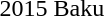<table>
<tr>
<td>2015 Baku<br></td>
<td></td>
<td></td>
<td></td>
</tr>
</table>
